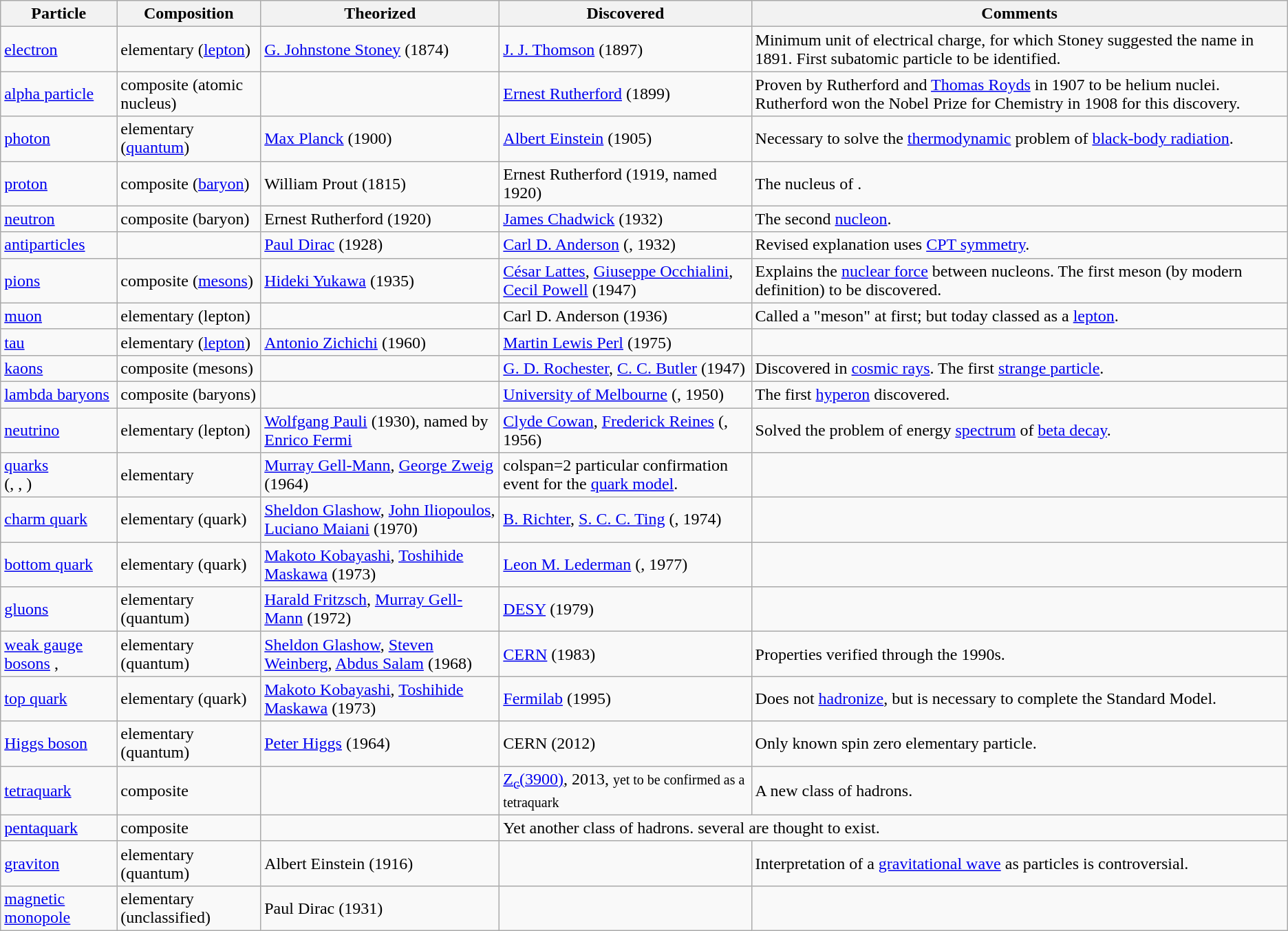<table class="wikitable">
<tr>
<th>Particle</th>
<th>Composition</th>
<th>Theorized</th>
<th>Discovered</th>
<th>Comments</th>
</tr>
<tr>
<td><a href='#'>electron</a> </td>
<td>elementary (<a href='#'>lepton</a>)</td>
<td><a href='#'>G. Johnstone Stoney</a> (1874)</td>
<td><a href='#'>J. J. Thomson</a> (1897)</td>
<td>Minimum unit of electrical charge, for which Stoney suggested the name in 1891. First subatomic particle to be identified.</td>
</tr>
<tr>
<td><a href='#'>alpha particle</a> </td>
<td>composite (atomic nucleus)</td>
<td></td>
<td><a href='#'>Ernest Rutherford</a> (1899)</td>
<td>Proven by Rutherford and <a href='#'>Thomas Royds</a> in 1907 to be helium nuclei. Rutherford won the Nobel Prize for Chemistry in 1908 for this discovery.</td>
</tr>
<tr>
<td><a href='#'>photon</a> </td>
<td>elementary (<a href='#'>quantum</a>)</td>
<td><a href='#'>Max Planck</a> (1900)</td>
<td><a href='#'>Albert Einstein</a> (1905)</td>
<td>Necessary to solve the <a href='#'>thermodynamic</a> problem of <a href='#'>black-body radiation</a>.</td>
</tr>
<tr>
<td><a href='#'>proton</a> </td>
<td>composite (<a href='#'>baryon</a>)</td>
<td>William Prout (1815)</td>
<td>Ernest Rutherford (1919, named 1920)</td>
<td>The nucleus of .</td>
</tr>
<tr>
<td><a href='#'>neutron</a> </td>
<td>composite (baryon)</td>
<td>Ernest Rutherford (1920)</td>
<td><a href='#'>James Chadwick</a> (1932) </td>
<td>The second <a href='#'>nucleon</a>.</td>
</tr>
<tr>
<td><a href='#'>antiparticles</a></td>
<td> </td>
<td><a href='#'>Paul Dirac</a> (1928)</td>
<td><a href='#'>Carl D. Anderson</a> (, 1932)</td>
<td>Revised explanation uses <a href='#'>CPT symmetry</a>.</td>
</tr>
<tr>
<td><a href='#'>pions</a> </td>
<td>composite (<a href='#'>mesons</a>)</td>
<td><a href='#'>Hideki Yukawa</a> (1935)</td>
<td><a href='#'>César Lattes</a>, <a href='#'>Giuseppe Occhialini</a>, <a href='#'>Cecil Powell</a> (1947)</td>
<td>Explains the <a href='#'>nuclear force</a> between nucleons. The first meson (by modern definition) to be discovered.</td>
</tr>
<tr>
<td><a href='#'>muon</a> </td>
<td>elementary (lepton)</td>
<td></td>
<td>Carl D. Anderson (1936)</td>
<td>Called a "meson" at first; but today classed as a <a href='#'>lepton</a>.</td>
</tr>
<tr>
<td><a href='#'>tau</a> </td>
<td>elementary (<a href='#'>lepton</a>)</td>
<td><a href='#'>Antonio Zichichi</a> (1960) </td>
<td><a href='#'>Martin Lewis Perl</a> (1975)</td>
</tr>
<tr>
<td><a href='#'>kaons</a> </td>
<td>composite (mesons)</td>
<td></td>
<td><a href='#'>G. D. Rochester</a>, <a href='#'>C. C. Butler</a> (1947)</td>
<td>Discovered in <a href='#'>cosmic rays</a>. The first <a href='#'>strange particle</a>.</td>
</tr>
<tr>
<td><a href='#'>lambda baryons</a> </td>
<td>composite (baryons)</td>
<td></td>
<td><a href='#'>University of Melbourne</a> (, 1950)</td>
<td>The first <a href='#'>hyperon</a> discovered.</td>
</tr>
<tr>
<td><a href='#'>neutrino</a> </td>
<td>elementary (lepton)</td>
<td><a href='#'>Wolfgang Pauli</a> (1930), named by <a href='#'>Enrico Fermi</a></td>
<td><a href='#'>Clyde Cowan</a>, <a href='#'>Frederick Reines</a> (, 1956)</td>
<td>Solved the problem of energy <a href='#'>spectrum</a> of <a href='#'>beta decay</a>.</td>
</tr>
<tr>
<td><a href='#'>quarks</a><br>(, , )</td>
<td>elementary</td>
<td><a href='#'>Murray Gell-Mann</a>, <a href='#'>George Zweig</a> (1964)</td>
<td>colspan=2  particular confirmation event for the <a href='#'>quark model</a>.</td>
</tr>
<tr>
<td><a href='#'>charm quark</a> </td>
<td>elementary (quark)</td>
<td><a href='#'>Sheldon Glashow</a>, <a href='#'>John Iliopoulos</a>, <a href='#'>Luciano Maiani</a> (1970)</td>
<td><a href='#'>B. Richter</a>, <a href='#'>S. C. C. Ting</a> (, 1974)</td>
<td></td>
</tr>
<tr>
<td><a href='#'>bottom quark</a> </td>
<td>elementary (quark)</td>
<td><a href='#'>Makoto Kobayashi</a>, <a href='#'>Toshihide Maskawa</a> (1973)</td>
<td><a href='#'>Leon M. Lederman</a> (, 1977)</td>
<td></td>
</tr>
<tr>
<td><a href='#'>gluons</a></td>
<td>elementary (quantum)</td>
<td><a href='#'>Harald Fritzsch</a>, <a href='#'>Murray Gell-Mann</a> (1972)</td>
<td><a href='#'>DESY</a> (1979)</td>
<td></td>
</tr>
<tr>
<td><a href='#'>weak gauge bosons</a> , </td>
<td>elementary (quantum)</td>
<td><a href='#'>Sheldon Glashow</a>, <a href='#'>Steven Weinberg</a>, <a href='#'>Abdus Salam</a> (1968)</td>
<td><a href='#'>CERN</a> (1983)</td>
<td>Properties verified through the 1990s.</td>
</tr>
<tr>
<td><a href='#'>top quark</a> </td>
<td>elementary (quark)</td>
<td><a href='#'>Makoto Kobayashi</a>, <a href='#'>Toshihide Maskawa</a> (1973)</td>
<td><a href='#'>Fermilab</a> (1995)</td>
<td>Does not <a href='#'>hadronize</a>, but is necessary to complete the Standard Model.</td>
</tr>
<tr>
<td><a href='#'>Higgs boson</a></td>
<td>elementary (quantum)</td>
<td><a href='#'>Peter Higgs</a> (1964)</td>
<td>CERN (2012)</td>
<td>Only known spin zero elementary particle.</td>
</tr>
<tr>
<td><a href='#'>tetraquark</a></td>
<td>composite</td>
<td></td>
<td><a href='#'>Z<sub>c</sub>(3900)</a>, 2013, <small>yet to be confirmed as a tetraquark</small></td>
<td>A new class of hadrons.</td>
</tr>
<tr>
<td><a href='#'>pentaquark</a></td>
<td>composite</td>
<td></td>
<td colspan=2>Yet another class of hadrons.  several are thought to exist.</td>
</tr>
<tr>
<td><a href='#'>graviton</a></td>
<td>elementary (quantum)</td>
<td>Albert Einstein (1916)</td>
<td></td>
<td>Interpretation of a <a href='#'>gravitational wave</a> as particles is controversial.</td>
</tr>
<tr>
<td><a href='#'>magnetic monopole</a></td>
<td>elementary (unclassified)</td>
<td>Paul Dirac (1931)</td>
<td></td>
<td></td>
</tr>
</table>
